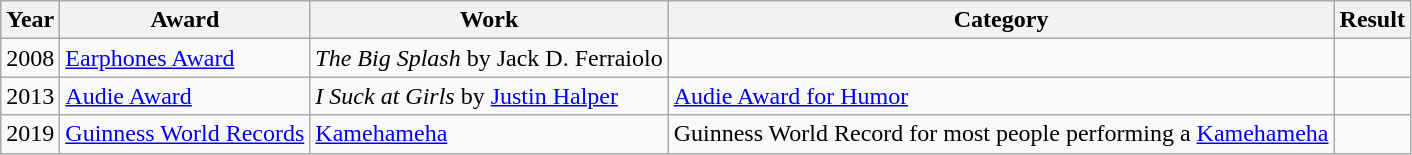<table class="wikitable">
<tr>
<th>Year</th>
<th>Award</th>
<th>Work</th>
<th>Category</th>
<th>Result</th>
</tr>
<tr>
<td>2008</td>
<td><a href='#'>Earphones Award</a></td>
<td><em>The Big Splash</em> by Jack D. Ferraiolo</td>
<td></td>
<td></td>
</tr>
<tr>
<td>2013</td>
<td><a href='#'>Audie Award</a></td>
<td><em>I Suck at Girls</em> by <a href='#'>Justin Halper</a></td>
<td><a href='#'>Audie Award for Humor</a></td>
<td></td>
</tr>
<tr>
<td>2019</td>
<td><a href='#'>Guinness World Records</a></td>
<td><a href='#'>Kamehameha</a></td>
<td>Guinness World Record for most people performing a <a href='#'>Kamehameha</a></td>
<td></td>
</tr>
</table>
